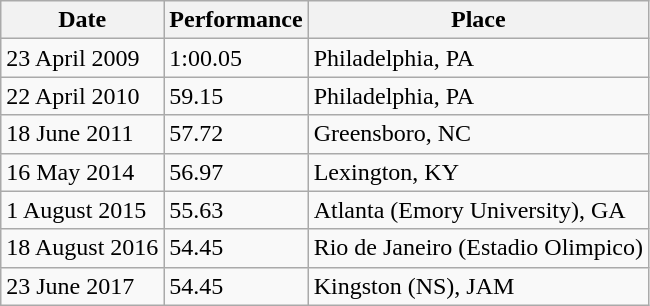<table class="wikitable">
<tr>
<th>Date</th>
<th>Performance</th>
<th>Place</th>
</tr>
<tr>
<td>23 April 2009</td>
<td>1:00.05</td>
<td>Philadelphia, PA</td>
</tr>
<tr>
<td>22 April 2010</td>
<td>59.15</td>
<td>Philadelphia, PA</td>
</tr>
<tr>
<td>18 June 2011</td>
<td>57.72</td>
<td>Greensboro, NC</td>
</tr>
<tr>
<td>16 May 2014</td>
<td>56.97</td>
<td>Lexington, KY</td>
</tr>
<tr>
<td>1 August 2015</td>
<td>55.63</td>
<td>Atlanta (Emory University), GA</td>
</tr>
<tr>
<td>18 August 2016</td>
<td>54.45</td>
<td>Rio de Janeiro (Estadio Olimpico)</td>
</tr>
<tr>
<td>23 June 2017</td>
<td>54.45</td>
<td>Kingston (NS), JAM</td>
</tr>
</table>
